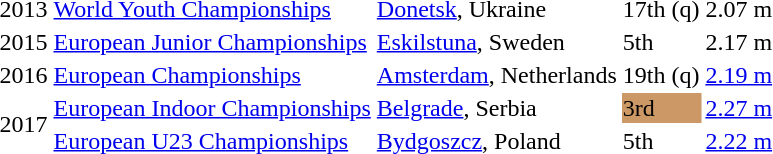<table>
<tr>
<td>2013</td>
<td><a href='#'>World Youth Championships</a></td>
<td><a href='#'>Donetsk</a>, Ukraine</td>
<td>17th (q)</td>
<td>2.07 m</td>
</tr>
<tr>
<td>2015</td>
<td><a href='#'>European Junior Championships</a></td>
<td><a href='#'>Eskilstuna</a>, Sweden</td>
<td>5th</td>
<td>2.17 m</td>
</tr>
<tr>
<td>2016</td>
<td><a href='#'>European Championships</a></td>
<td><a href='#'>Amsterdam</a>, Netherlands</td>
<td>19th (q)</td>
<td><a href='#'>2.19 m</a></td>
</tr>
<tr>
<td rowspan=2>2017</td>
<td><a href='#'>European Indoor Championships</a></td>
<td><a href='#'>Belgrade</a>, Serbia</td>
<td bgcolor=cc9966>3rd</td>
<td><a href='#'>2.27 m</a></td>
</tr>
<tr>
<td><a href='#'>European U23 Championships</a></td>
<td><a href='#'>Bydgoszcz</a>, Poland</td>
<td>5th</td>
<td><a href='#'>2.22 m</a></td>
</tr>
</table>
